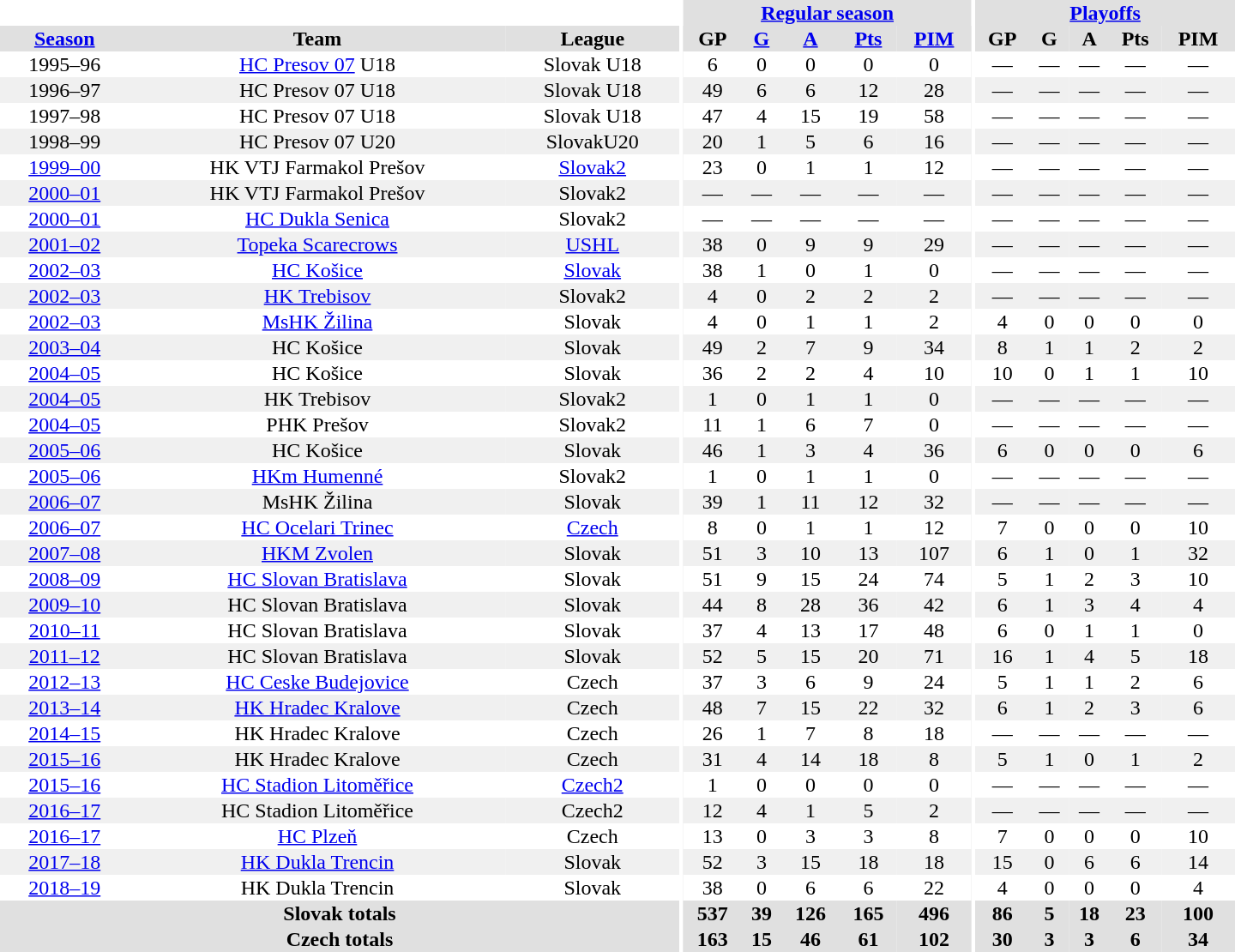<table border="0" cellpadding="1" cellspacing="0" style="text-align:center; width:60em">
<tr bgcolor="#e0e0e0">
<th colspan="3" bgcolor="#ffffff"></th>
<th rowspan="99" bgcolor="#ffffff"></th>
<th colspan="5"><a href='#'>Regular season</a></th>
<th rowspan="99" bgcolor="#ffffff"></th>
<th colspan="5"><a href='#'>Playoffs</a></th>
</tr>
<tr bgcolor="#e0e0e0">
<th><a href='#'>Season</a></th>
<th>Team</th>
<th>League</th>
<th>GP</th>
<th><a href='#'>G</a></th>
<th><a href='#'>A</a></th>
<th><a href='#'>Pts</a></th>
<th><a href='#'>PIM</a></th>
<th>GP</th>
<th>G</th>
<th>A</th>
<th>Pts</th>
<th>PIM</th>
</tr>
<tr>
<td>1995–96</td>
<td><a href='#'>HC Presov 07</a> U18</td>
<td>Slovak U18</td>
<td>6</td>
<td>0</td>
<td>0</td>
<td>0</td>
<td>0</td>
<td>—</td>
<td>—</td>
<td>—</td>
<td>—</td>
<td>—</td>
</tr>
<tr bgcolor="#f0f0f0">
<td>1996–97</td>
<td>HC Presov 07 U18</td>
<td>Slovak U18</td>
<td>49</td>
<td>6</td>
<td>6</td>
<td>12</td>
<td>28</td>
<td>—</td>
<td>—</td>
<td>—</td>
<td>—</td>
<td>—</td>
</tr>
<tr>
<td>1997–98</td>
<td>HC Presov 07 U18</td>
<td>Slovak U18</td>
<td>47</td>
<td>4</td>
<td>15</td>
<td>19</td>
<td>58</td>
<td>—</td>
<td>—</td>
<td>—</td>
<td>—</td>
<td>—</td>
</tr>
<tr bgcolor="#f0f0f0">
<td>1998–99</td>
<td>HC Presov 07 U20</td>
<td>SlovakU20</td>
<td>20</td>
<td>1</td>
<td>5</td>
<td>6</td>
<td>16</td>
<td>—</td>
<td>—</td>
<td>—</td>
<td>—</td>
<td>—</td>
</tr>
<tr>
<td><a href='#'>1999–00</a></td>
<td>HK VTJ Farmakol Prešov</td>
<td><a href='#'>Slovak2</a></td>
<td>23</td>
<td>0</td>
<td>1</td>
<td>1</td>
<td>12</td>
<td>—</td>
<td>—</td>
<td>—</td>
<td>—</td>
<td>—</td>
</tr>
<tr bgcolor="#f0f0f0">
<td><a href='#'>2000–01</a></td>
<td>HK VTJ Farmakol Prešov</td>
<td>Slovak2</td>
<td>—</td>
<td>—</td>
<td>—</td>
<td>—</td>
<td>—</td>
<td>—</td>
<td>—</td>
<td>—</td>
<td>—</td>
<td>—</td>
</tr>
<tr>
<td><a href='#'>2000–01</a></td>
<td><a href='#'>HC Dukla Senica</a></td>
<td>Slovak2</td>
<td>—</td>
<td>—</td>
<td>—</td>
<td>—</td>
<td>—</td>
<td>—</td>
<td>—</td>
<td>—</td>
<td>—</td>
<td>—</td>
</tr>
<tr bgcolor="#f0f0f0">
<td><a href='#'>2001–02</a></td>
<td><a href='#'>Topeka Scarecrows</a></td>
<td><a href='#'>USHL</a></td>
<td>38</td>
<td>0</td>
<td>9</td>
<td>9</td>
<td>29</td>
<td>—</td>
<td>—</td>
<td>—</td>
<td>—</td>
<td>—</td>
</tr>
<tr>
<td><a href='#'>2002–03</a></td>
<td><a href='#'>HC Košice</a></td>
<td><a href='#'>Slovak</a></td>
<td>38</td>
<td>1</td>
<td>0</td>
<td>1</td>
<td>0</td>
<td>—</td>
<td>—</td>
<td>—</td>
<td>—</td>
<td>—</td>
</tr>
<tr bgcolor="#f0f0f0">
<td><a href='#'>2002–03</a></td>
<td><a href='#'>HK Trebisov</a></td>
<td>Slovak2</td>
<td>4</td>
<td>0</td>
<td>2</td>
<td>2</td>
<td>2</td>
<td>—</td>
<td>—</td>
<td>—</td>
<td>—</td>
<td>—</td>
</tr>
<tr>
<td><a href='#'>2002–03</a></td>
<td><a href='#'>MsHK Žilina</a></td>
<td>Slovak</td>
<td>4</td>
<td>0</td>
<td>1</td>
<td>1</td>
<td>2</td>
<td>4</td>
<td>0</td>
<td>0</td>
<td>0</td>
<td>0</td>
</tr>
<tr bgcolor="#f0f0f0">
<td><a href='#'>2003–04</a></td>
<td>HC Košice</td>
<td>Slovak</td>
<td>49</td>
<td>2</td>
<td>7</td>
<td>9</td>
<td>34</td>
<td>8</td>
<td>1</td>
<td>1</td>
<td>2</td>
<td>2</td>
</tr>
<tr>
<td><a href='#'>2004–05</a></td>
<td>HC Košice</td>
<td>Slovak</td>
<td>36</td>
<td>2</td>
<td>2</td>
<td>4</td>
<td>10</td>
<td>10</td>
<td>0</td>
<td>1</td>
<td>1</td>
<td>10</td>
</tr>
<tr bgcolor="#f0f0f0">
<td><a href='#'>2004–05</a></td>
<td>HK Trebisov</td>
<td>Slovak2</td>
<td>1</td>
<td>0</td>
<td>1</td>
<td>1</td>
<td>0</td>
<td>—</td>
<td>—</td>
<td>—</td>
<td>—</td>
<td>—</td>
</tr>
<tr>
<td><a href='#'>2004–05</a></td>
<td>PHK Prešov</td>
<td>Slovak2</td>
<td>11</td>
<td>1</td>
<td>6</td>
<td>7</td>
<td>0</td>
<td>—</td>
<td>—</td>
<td>—</td>
<td>—</td>
<td>—</td>
</tr>
<tr bgcolor="#f0f0f0">
<td><a href='#'>2005–06</a></td>
<td>HC Košice</td>
<td>Slovak</td>
<td>46</td>
<td>1</td>
<td>3</td>
<td>4</td>
<td>36</td>
<td>6</td>
<td>0</td>
<td>0</td>
<td>0</td>
<td>6</td>
</tr>
<tr>
<td><a href='#'>2005–06</a></td>
<td><a href='#'>HKm Humenné</a></td>
<td>Slovak2</td>
<td>1</td>
<td>0</td>
<td>1</td>
<td>1</td>
<td>0</td>
<td>—</td>
<td>—</td>
<td>—</td>
<td>—</td>
<td>—</td>
</tr>
<tr bgcolor="#f0f0f0">
<td><a href='#'>2006–07</a></td>
<td>MsHK Žilina</td>
<td>Slovak</td>
<td>39</td>
<td>1</td>
<td>11</td>
<td>12</td>
<td>32</td>
<td>—</td>
<td>—</td>
<td>—</td>
<td>—</td>
<td>—</td>
</tr>
<tr>
<td><a href='#'>2006–07</a></td>
<td><a href='#'>HC Ocelari Trinec</a></td>
<td><a href='#'>Czech</a></td>
<td>8</td>
<td>0</td>
<td>1</td>
<td>1</td>
<td>12</td>
<td>7</td>
<td>0</td>
<td>0</td>
<td>0</td>
<td>10</td>
</tr>
<tr bgcolor="#f0f0f0">
<td><a href='#'>2007–08</a></td>
<td><a href='#'>HKM Zvolen</a></td>
<td>Slovak</td>
<td>51</td>
<td>3</td>
<td>10</td>
<td>13</td>
<td>107</td>
<td>6</td>
<td>1</td>
<td>0</td>
<td>1</td>
<td>32</td>
</tr>
<tr>
<td><a href='#'>2008–09</a></td>
<td><a href='#'>HC Slovan Bratislava</a></td>
<td>Slovak</td>
<td>51</td>
<td>9</td>
<td>15</td>
<td>24</td>
<td>74</td>
<td>5</td>
<td>1</td>
<td>2</td>
<td>3</td>
<td>10</td>
</tr>
<tr bgcolor="#f0f0f0">
<td><a href='#'>2009–10</a></td>
<td>HC Slovan Bratislava</td>
<td>Slovak</td>
<td>44</td>
<td>8</td>
<td>28</td>
<td>36</td>
<td>42</td>
<td>6</td>
<td>1</td>
<td>3</td>
<td>4</td>
<td>4</td>
</tr>
<tr>
<td><a href='#'>2010–11</a></td>
<td>HC Slovan Bratislava</td>
<td>Slovak</td>
<td>37</td>
<td>4</td>
<td>13</td>
<td>17</td>
<td>48</td>
<td>6</td>
<td>0</td>
<td>1</td>
<td>1</td>
<td>0</td>
</tr>
<tr bgcolor="#f0f0f0">
<td><a href='#'>2011–12</a></td>
<td>HC Slovan Bratislava</td>
<td>Slovak</td>
<td>52</td>
<td>5</td>
<td>15</td>
<td>20</td>
<td>71</td>
<td>16</td>
<td>1</td>
<td>4</td>
<td>5</td>
<td>18</td>
</tr>
<tr>
<td><a href='#'>2012–13</a></td>
<td><a href='#'>HC Ceske Budejovice</a></td>
<td>Czech</td>
<td>37</td>
<td>3</td>
<td>6</td>
<td>9</td>
<td>24</td>
<td>5</td>
<td>1</td>
<td>1</td>
<td>2</td>
<td>6</td>
</tr>
<tr bgcolor="#f0f0f0">
<td><a href='#'>2013–14</a></td>
<td><a href='#'>HK Hradec Kralove</a></td>
<td>Czech</td>
<td>48</td>
<td>7</td>
<td>15</td>
<td>22</td>
<td>32</td>
<td>6</td>
<td>1</td>
<td>2</td>
<td>3</td>
<td>6</td>
</tr>
<tr>
<td><a href='#'>2014–15</a></td>
<td>HK Hradec Kralove</td>
<td>Czech</td>
<td>26</td>
<td>1</td>
<td>7</td>
<td>8</td>
<td>18</td>
<td>—</td>
<td>—</td>
<td>—</td>
<td>—</td>
<td>—</td>
</tr>
<tr bgcolor="#f0f0f0">
<td><a href='#'>2015–16</a></td>
<td>HK Hradec Kralove</td>
<td>Czech</td>
<td>31</td>
<td>4</td>
<td>14</td>
<td>18</td>
<td>8</td>
<td>5</td>
<td>1</td>
<td>0</td>
<td>1</td>
<td>2</td>
</tr>
<tr>
<td><a href='#'>2015–16</a></td>
<td><a href='#'>HC Stadion Litoměřice</a></td>
<td><a href='#'>Czech2</a></td>
<td>1</td>
<td>0</td>
<td>0</td>
<td>0</td>
<td>0</td>
<td>—</td>
<td>—</td>
<td>—</td>
<td>—</td>
<td>—</td>
</tr>
<tr bgcolor="#f0f0f0">
<td><a href='#'>2016–17</a></td>
<td>HC Stadion Litoměřice</td>
<td>Czech2</td>
<td>12</td>
<td>4</td>
<td>1</td>
<td>5</td>
<td>2</td>
<td>—</td>
<td>—</td>
<td>—</td>
<td>—</td>
<td>—</td>
</tr>
<tr>
<td><a href='#'>2016–17</a></td>
<td><a href='#'>HC Plzeň</a></td>
<td>Czech</td>
<td>13</td>
<td>0</td>
<td>3</td>
<td>3</td>
<td>8</td>
<td>7</td>
<td>0</td>
<td>0</td>
<td>0</td>
<td>10</td>
</tr>
<tr bgcolor="#f0f0f0">
<td><a href='#'>2017–18</a></td>
<td><a href='#'>HK Dukla Trencin</a></td>
<td>Slovak</td>
<td>52</td>
<td>3</td>
<td>15</td>
<td>18</td>
<td>18</td>
<td>15</td>
<td>0</td>
<td>6</td>
<td>6</td>
<td>14</td>
</tr>
<tr>
<td><a href='#'>2018–19</a></td>
<td>HK Dukla Trencin</td>
<td>Slovak</td>
<td>38</td>
<td>0</td>
<td>6</td>
<td>6</td>
<td>22</td>
<td>4</td>
<td>0</td>
<td>0</td>
<td>0</td>
<td>4</td>
</tr>
<tr>
</tr>
<tr ALIGN="center" bgcolor="#e0e0e0">
<th colspan="3">Slovak totals</th>
<th ALIGN="center">537</th>
<th ALIGN="center">39</th>
<th ALIGN="center">126</th>
<th ALIGN="center">165</th>
<th ALIGN="center">496</th>
<th ALIGN="center">86</th>
<th ALIGN="center">5</th>
<th ALIGN="center">18</th>
<th ALIGN="center">23</th>
<th ALIGN="center">100</th>
</tr>
<tr>
</tr>
<tr ALIGN="center" bgcolor="#e0e0e0">
<th colspan="3">Czech totals</th>
<th ALIGN="center">163</th>
<th ALIGN="center">15</th>
<th ALIGN="center">46</th>
<th ALIGN="center">61</th>
<th ALIGN="center">102</th>
<th ALIGN="center">30</th>
<th ALIGN="center">3</th>
<th ALIGN="center">3</th>
<th ALIGN="center">6</th>
<th ALIGN="center">34</th>
</tr>
</table>
